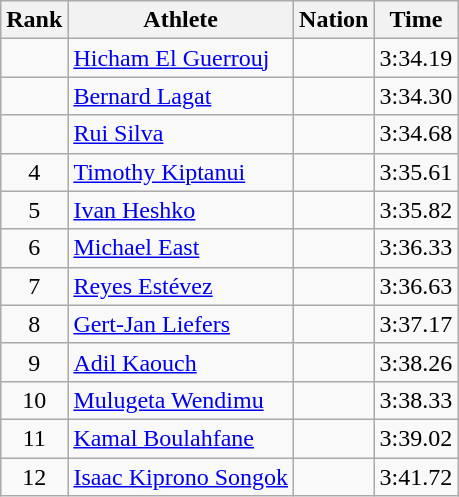<table class="wikitable sortable" style="text-align:center">
<tr>
<th>Rank</th>
<th>Athlete</th>
<th>Nation</th>
<th>Time</th>
</tr>
<tr>
<td></td>
<td align=left><a href='#'>Hicham El Guerrouj</a></td>
<td align=left></td>
<td>3:34.19</td>
</tr>
<tr>
<td></td>
<td align=left><a href='#'>Bernard Lagat</a></td>
<td align=left></td>
<td>3:34.30</td>
</tr>
<tr>
<td></td>
<td align=left><a href='#'>Rui Silva</a></td>
<td align=left></td>
<td>3:34.68</td>
</tr>
<tr>
<td>4</td>
<td align=left><a href='#'>Timothy Kiptanui</a></td>
<td align=left></td>
<td>3:35.61</td>
</tr>
<tr>
<td>5</td>
<td align=left><a href='#'>Ivan Heshko</a></td>
<td align=left></td>
<td>3:35.82</td>
</tr>
<tr>
<td>6</td>
<td align=left><a href='#'>Michael East</a></td>
<td align=left></td>
<td>3:36.33</td>
</tr>
<tr>
<td>7</td>
<td align=left><a href='#'>Reyes Estévez</a></td>
<td align=left></td>
<td>3:36.63</td>
</tr>
<tr>
<td>8</td>
<td align=left><a href='#'>Gert-Jan Liefers</a></td>
<td align=left></td>
<td>3:37.17</td>
</tr>
<tr>
<td>9</td>
<td align=left><a href='#'>Adil Kaouch</a></td>
<td align=left></td>
<td>3:38.26</td>
</tr>
<tr>
<td>10</td>
<td align=left><a href='#'>Mulugeta Wendimu</a></td>
<td align=left></td>
<td>3:38.33</td>
</tr>
<tr>
<td>11</td>
<td align=left><a href='#'>Kamal Boulahfane</a></td>
<td align=left></td>
<td>3:39.02</td>
</tr>
<tr>
<td>12</td>
<td align=left><a href='#'>Isaac Kiprono Songok</a></td>
<td align=left></td>
<td>3:41.72</td>
</tr>
</table>
